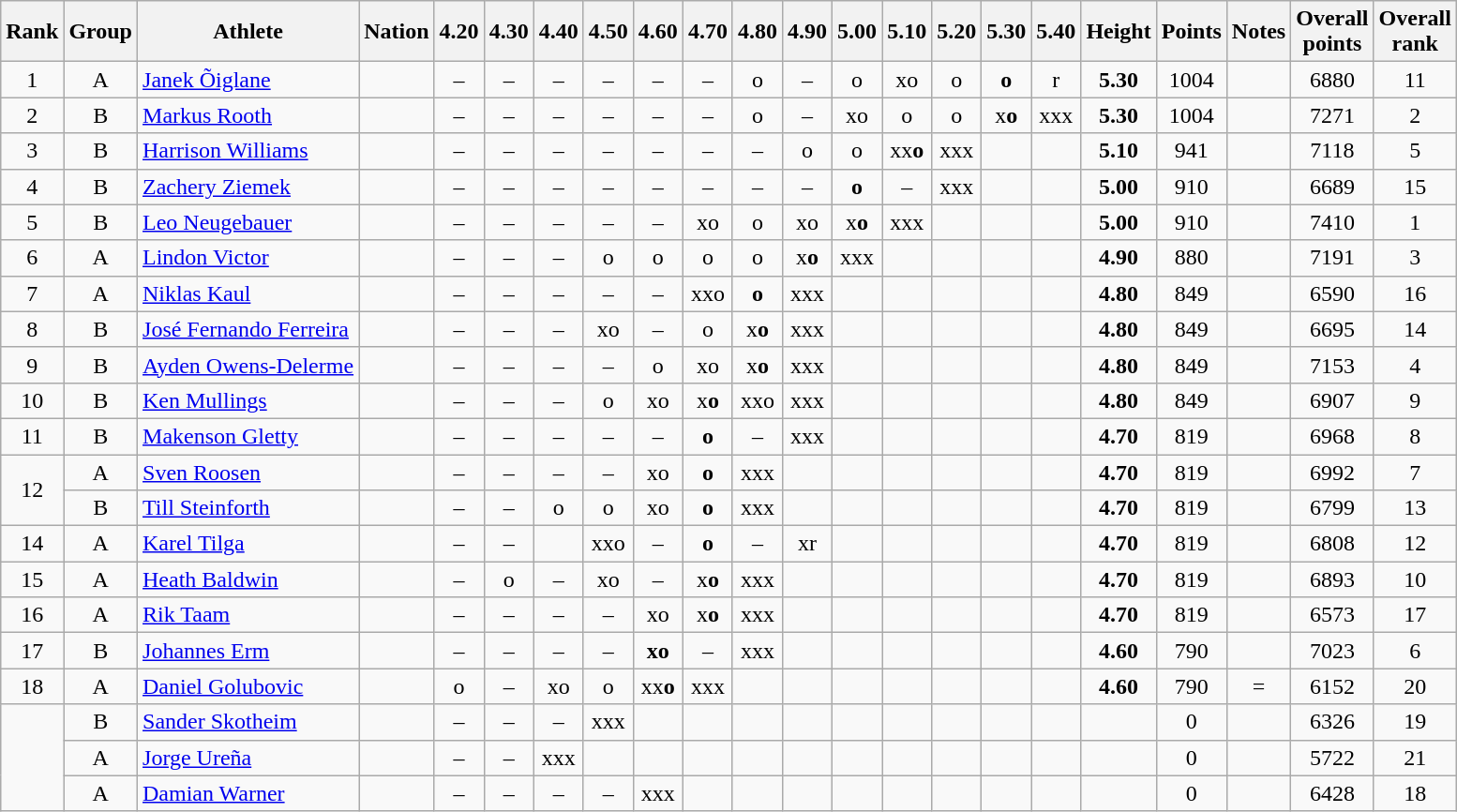<table class="wikitable sortable" style="text-align:center">
<tr>
<th>Rank</th>
<th>Group</th>
<th>Athlete</th>
<th>Nation</th>
<th>4.20</th>
<th>4.30</th>
<th>4.40</th>
<th>4.50</th>
<th>4.60</th>
<th>4.70</th>
<th>4.80</th>
<th>4.90</th>
<th>5.00</th>
<th>5.10</th>
<th>5.20</th>
<th>5.30</th>
<th>5.40</th>
<th>Height</th>
<th>Points</th>
<th>Notes</th>
<th>Overall<br>points</th>
<th>Overall<br>rank</th>
</tr>
<tr>
<td>1</td>
<td>A</td>
<td align="left"><a href='#'>Janek Õiglane</a></td>
<td align="left"></td>
<td>–</td>
<td>–</td>
<td>–</td>
<td>–</td>
<td>–</td>
<td>–</td>
<td>o</td>
<td>–</td>
<td>o</td>
<td>xo</td>
<td>o</td>
<td><strong>o</strong></td>
<td>r</td>
<td><strong>5.30</strong></td>
<td>1004</td>
<td></td>
<td>6880</td>
<td>11</td>
</tr>
<tr>
<td>2</td>
<td>B</td>
<td align="left"><a href='#'>Markus Rooth</a></td>
<td align="left"></td>
<td>–</td>
<td>–</td>
<td>–</td>
<td>–</td>
<td>–</td>
<td>–</td>
<td>o</td>
<td>–</td>
<td>xo</td>
<td>o</td>
<td>o</td>
<td>x<strong>o</strong></td>
<td>xxx</td>
<td><strong>5.30</strong></td>
<td>1004</td>
<td></td>
<td>7271</td>
<td>2</td>
</tr>
<tr>
<td>3</td>
<td>B</td>
<td align="left"><a href='#'>Harrison Williams</a></td>
<td align="left"></td>
<td>–</td>
<td>–</td>
<td>–</td>
<td>–</td>
<td>–</td>
<td>–</td>
<td>–</td>
<td>o</td>
<td>o</td>
<td>xx<strong>o</strong></td>
<td>xxx</td>
<td></td>
<td></td>
<td><strong>5.10</strong></td>
<td>941</td>
<td></td>
<td>7118</td>
<td>5</td>
</tr>
<tr>
<td>4</td>
<td>B</td>
<td align="left"><a href='#'>Zachery Ziemek</a></td>
<td align="left"></td>
<td>–</td>
<td>–</td>
<td>–</td>
<td>–</td>
<td>–</td>
<td>–</td>
<td>–</td>
<td>–</td>
<td><strong>o</strong></td>
<td>–</td>
<td>xxx</td>
<td></td>
<td></td>
<td><strong>5.00</strong></td>
<td>910</td>
<td></td>
<td>6689</td>
<td>15</td>
</tr>
<tr>
<td>5</td>
<td>B</td>
<td align="left"><a href='#'>Leo Neugebauer</a></td>
<td align="left"></td>
<td>–</td>
<td>–</td>
<td>–</td>
<td>–</td>
<td>–</td>
<td>xo</td>
<td>o</td>
<td>xo</td>
<td>x<strong>o</strong></td>
<td>xxx</td>
<td></td>
<td></td>
<td></td>
<td><strong>5.00</strong></td>
<td>910</td>
<td></td>
<td>7410</td>
<td>1</td>
</tr>
<tr>
<td>6</td>
<td>A</td>
<td align="left"><a href='#'>Lindon Victor</a></td>
<td align="left"></td>
<td>–</td>
<td>–</td>
<td>–</td>
<td>o</td>
<td>o</td>
<td>o</td>
<td>o</td>
<td>x<strong>o</strong></td>
<td>xxx</td>
<td></td>
<td></td>
<td></td>
<td></td>
<td><strong>4.90</strong></td>
<td>880</td>
<td></td>
<td>7191</td>
<td>3</td>
</tr>
<tr>
<td>7</td>
<td>A</td>
<td align="left"><a href='#'>Niklas Kaul</a></td>
<td align="left"></td>
<td>–</td>
<td>–</td>
<td>–</td>
<td>–</td>
<td>–</td>
<td>xxo</td>
<td><strong>o</strong></td>
<td>xxx</td>
<td></td>
<td></td>
<td></td>
<td></td>
<td></td>
<td><strong>4.80</strong></td>
<td>849</td>
<td></td>
<td>6590</td>
<td>16</td>
</tr>
<tr>
<td>8</td>
<td>B</td>
<td align="left"><a href='#'>José Fernando Ferreira</a></td>
<td align="left"></td>
<td>–</td>
<td>–</td>
<td>–</td>
<td>xo</td>
<td>–</td>
<td>o</td>
<td>x<strong>o</strong></td>
<td>xxx</td>
<td></td>
<td></td>
<td></td>
<td></td>
<td></td>
<td><strong>4.80</strong></td>
<td>849</td>
<td></td>
<td>6695</td>
<td>14</td>
</tr>
<tr>
<td>9</td>
<td>B</td>
<td align="left"><a href='#'>Ayden Owens-Delerme</a></td>
<td align="left"></td>
<td>–</td>
<td>–</td>
<td>–</td>
<td>–</td>
<td>o</td>
<td>xo</td>
<td>x<strong>o</strong></td>
<td>xxx</td>
<td></td>
<td></td>
<td></td>
<td></td>
<td></td>
<td><strong>4.80</strong></td>
<td>849</td>
<td></td>
<td>7153</td>
<td>4</td>
</tr>
<tr>
<td>10</td>
<td>B</td>
<td align="left"><a href='#'>Ken Mullings</a></td>
<td align="left"></td>
<td>–</td>
<td>–</td>
<td>–</td>
<td>o</td>
<td>xo</td>
<td>x<strong>o</strong></td>
<td>xxo</td>
<td>xxx</td>
<td></td>
<td></td>
<td></td>
<td></td>
<td></td>
<td><strong>4.80</strong></td>
<td>849</td>
<td></td>
<td>6907</td>
<td>9</td>
</tr>
<tr>
<td>11</td>
<td>B</td>
<td align="left"><a href='#'>Makenson Gletty</a></td>
<td align="left"></td>
<td>–</td>
<td>–</td>
<td>–</td>
<td>–</td>
<td>–</td>
<td><strong>o</strong></td>
<td>–</td>
<td>xxx</td>
<td></td>
<td></td>
<td></td>
<td></td>
<td></td>
<td><strong>4.70</strong></td>
<td>819</td>
<td></td>
<td>6968</td>
<td>8</td>
</tr>
<tr>
<td rowspan="2">12</td>
<td>A</td>
<td align="left"><a href='#'>Sven Roosen</a></td>
<td align="left"></td>
<td>–</td>
<td>–</td>
<td>–</td>
<td>–</td>
<td>xo</td>
<td><strong>o</strong></td>
<td>xxx</td>
<td></td>
<td></td>
<td></td>
<td></td>
<td></td>
<td></td>
<td><strong>4.70</strong></td>
<td>819</td>
<td></td>
<td>6992</td>
<td>7</td>
</tr>
<tr>
<td>B</td>
<td align="left"><a href='#'>Till Steinforth</a></td>
<td align="left"></td>
<td>–</td>
<td>–</td>
<td>o</td>
<td>o</td>
<td>xo</td>
<td><strong>o</strong></td>
<td>xxx</td>
<td></td>
<td></td>
<td></td>
<td></td>
<td></td>
<td></td>
<td><strong>4.70</strong></td>
<td>819</td>
<td></td>
<td>6799</td>
<td>13</td>
</tr>
<tr>
<td>14</td>
<td>A</td>
<td align="left"><a href='#'>Karel Tilga</a></td>
<td align="left"></td>
<td>–</td>
<td>–</td>
<td></td>
<td>xxo</td>
<td>–</td>
<td><strong>o</strong></td>
<td>–</td>
<td>xr</td>
<td></td>
<td></td>
<td></td>
<td></td>
<td></td>
<td><strong>4.70</strong></td>
<td>819</td>
<td></td>
<td>6808</td>
<td>12</td>
</tr>
<tr>
<td>15</td>
<td>A</td>
<td align="left"><a href='#'>Heath Baldwin</a></td>
<td align="left"></td>
<td>–</td>
<td>o</td>
<td>–</td>
<td>xo</td>
<td>–</td>
<td>x<strong>o</strong></td>
<td>xxx</td>
<td></td>
<td></td>
<td></td>
<td></td>
<td></td>
<td></td>
<td><strong>4.70</strong></td>
<td>819</td>
<td></td>
<td>6893</td>
<td>10</td>
</tr>
<tr>
<td>16</td>
<td>A</td>
<td align="left"><a href='#'>Rik Taam</a></td>
<td align="left"></td>
<td>–</td>
<td>–</td>
<td>–</td>
<td>–</td>
<td>xo</td>
<td>x<strong>o</strong></td>
<td>xxx</td>
<td></td>
<td></td>
<td></td>
<td></td>
<td></td>
<td></td>
<td><strong>4.70</strong></td>
<td>819</td>
<td></td>
<td>6573</td>
<td>17</td>
</tr>
<tr>
<td>17</td>
<td>B</td>
<td align="left"><a href='#'>Johannes Erm</a></td>
<td align="left"></td>
<td>–</td>
<td>–</td>
<td>–</td>
<td>–</td>
<td><strong>xo</strong></td>
<td>–</td>
<td>xxx</td>
<td></td>
<td></td>
<td></td>
<td></td>
<td></td>
<td></td>
<td><strong>4.60</strong></td>
<td>790</td>
<td></td>
<td>7023</td>
<td>6</td>
</tr>
<tr>
<td>18</td>
<td>A</td>
<td align="left"><a href='#'>Daniel Golubovic</a></td>
<td align="left"></td>
<td>o</td>
<td>–</td>
<td>xo</td>
<td>o</td>
<td>xx<strong>o</strong></td>
<td>xxx</td>
<td></td>
<td></td>
<td></td>
<td></td>
<td></td>
<td></td>
<td></td>
<td><strong>4.60</strong></td>
<td>790</td>
<td>=</td>
<td>6152</td>
<td>20</td>
</tr>
<tr>
<td rowspan="3"></td>
<td>B</td>
<td align="left"><a href='#'>Sander Skotheim</a></td>
<td align="left"></td>
<td>–</td>
<td>–</td>
<td>–</td>
<td>xxx</td>
<td></td>
<td></td>
<td></td>
<td></td>
<td></td>
<td></td>
<td></td>
<td></td>
<td></td>
<td><strong></strong></td>
<td>0</td>
<td></td>
<td>6326</td>
<td>19</td>
</tr>
<tr>
<td>A</td>
<td align="left"><a href='#'>Jorge Ureña</a></td>
<td align="left"></td>
<td>–</td>
<td>–</td>
<td>xxx</td>
<td></td>
<td></td>
<td></td>
<td></td>
<td></td>
<td></td>
<td></td>
<td></td>
<td></td>
<td></td>
<td><strong></strong></td>
<td>0</td>
<td></td>
<td>5722</td>
<td>21</td>
</tr>
<tr>
<td>A</td>
<td align="left"><a href='#'>Damian Warner</a></td>
<td align="left"></td>
<td>–</td>
<td>–</td>
<td>–</td>
<td>–</td>
<td>xxx</td>
<td></td>
<td></td>
<td></td>
<td></td>
<td></td>
<td></td>
<td></td>
<td></td>
<td><strong></strong></td>
<td>0</td>
<td></td>
<td>6428</td>
<td>18</td>
</tr>
</table>
